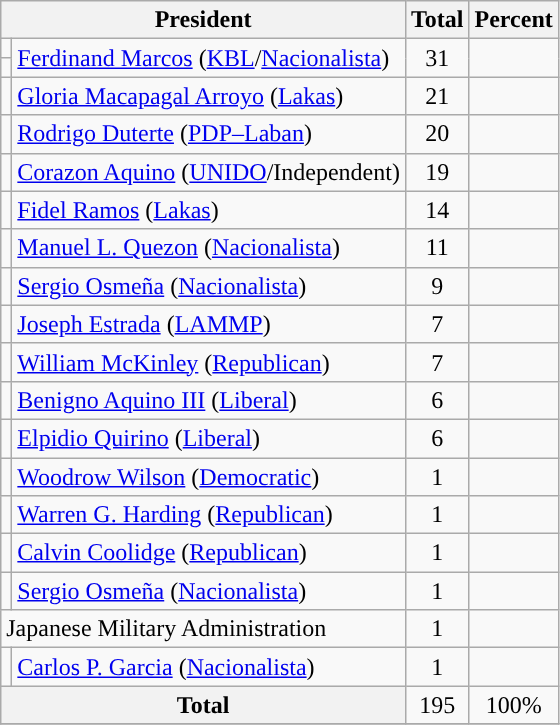<table class="wikitable style="text-align:center">
<tr>
<th colspan=2>President</th>
<th>Total</th>
<th>Percent</th>
</tr>
<tr>
<td style="background-color: "></td>
<td rowspan=2><a href='#'>Ferdinand Marcos</a> (<a href='#'>KBL</a>/<a href='#'>Nacionalista</a>)</td>
<td rowspan=2 style="text-align:center">31</td>
<td rowspan=2 style="text-align:center"></td>
</tr>
<tr>
<td style="background-color: "></td>
</tr>
<tr>
<td style="background-color: "></td>
<td><a href='#'>Gloria Macapagal Arroyo</a> (<a href='#'>Lakas</a>)</td>
<td style="text-align:center">21</td>
<td style="text-align:center"></td>
</tr>
<tr>
<td style="background-color: "></td>
<td><a href='#'>Rodrigo Duterte</a> (<a href='#'>PDP–Laban</a>)</td>
<td style="text-align:center">20</td>
<td style="text-align:center"></td>
</tr>
<tr>
<td style="background-color: "></td>
<td><a href='#'>Corazon Aquino</a> (<a href='#'>UNIDO</a>/Independent)</td>
<td style="text-align:center">19</td>
<td style="text-align:center"></td>
</tr>
<tr>
<td style="background-color: "></td>
<td><a href='#'>Fidel Ramos</a> (<a href='#'>Lakas</a>)</td>
<td style="text-align:center">14</td>
<td style="text-align:center"></td>
</tr>
<tr>
<td style="background-color: "></td>
<td><a href='#'>Manuel L. Quezon</a> (<a href='#'>Nacionalista</a>)</td>
<td style="text-align:center">11</td>
<td style="text-align:center"></td>
</tr>
<tr>
<td style="background-color: "></td>
<td><a href='#'>Sergio Osmeña</a> (<a href='#'>Nacionalista</a>)</td>
<td style="text-align:center">9</td>
<td style="text-align:center"></td>
</tr>
<tr>
<td style="background-color: "></td>
<td><a href='#'>Joseph Estrada</a> (<a href='#'>LAMMP</a>)</td>
<td style="text-align:center">7</td>
<td style="text-align:center"></td>
</tr>
<tr>
<td style="background-color: "></td>
<td><a href='#'>William McKinley</a> (<a href='#'>Republican</a>)</td>
<td style="text-align:center">7</td>
<td style="text-align:center"></td>
</tr>
<tr>
<td style="background-color: "></td>
<td><a href='#'>Benigno Aquino III</a> (<a href='#'>Liberal</a>)</td>
<td style="text-align:center">6</td>
<td style="text-align:center"></td>
</tr>
<tr>
<td style="background-color: "></td>
<td><a href='#'>Elpidio Quirino</a> (<a href='#'>Liberal</a>)</td>
<td style="text-align:center">6</td>
<td style="text-align:center"></td>
</tr>
<tr>
<td style="background-color: "></td>
<td><a href='#'>Woodrow Wilson</a> (<a href='#'>Democratic</a>)</td>
<td style="text-align:center">1</td>
<td style="text-align:center"></td>
</tr>
<tr>
<td style="background-color: "></td>
<td><a href='#'>Warren G. Harding</a> (<a href='#'>Republican</a>)</td>
<td style="text-align:center">1</td>
<td style="text-align:center"></td>
</tr>
<tr>
<td style="background-color: "></td>
<td><a href='#'>Calvin Coolidge</a> (<a href='#'>Republican</a>)</td>
<td style="text-align:center">1</td>
<td style="text-align:center"></td>
</tr>
<tr>
<td style="background-color: "></td>
<td><a href='#'>Sergio Osmeña</a> (<a href='#'>Nacionalista</a>)</td>
<td style="text-align:center">1</td>
<td style="text-align:center"></td>
</tr>
<tr>
<td colspan=2>Japanese Military Administration</td>
<td style="text-align:center">1</td>
<td style="text-align:center"></td>
</tr>
<tr>
<td style="background-color: "></td>
<td><a href='#'>Carlos P. Garcia</a> (<a href='#'>Nacionalista</a>)</td>
<td style="text-align:center">1</td>
<td style="text-align:center"></td>
</tr>
<tr>
<th colspan=2 style="text-align:center">Total</th>
<td style="text-align:center">195</td>
<td style="text-align:center">100%</td>
</tr>
<tr>
</tr>
</table>
